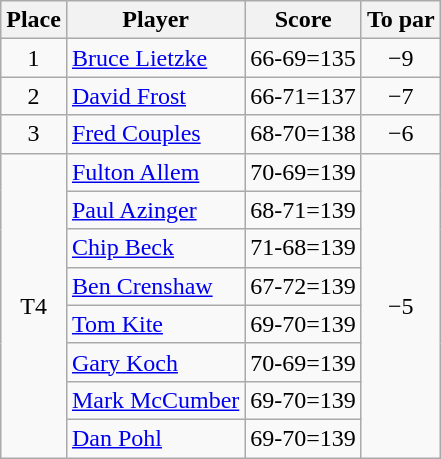<table class="wikitable">
<tr>
<th>Place</th>
<th>Player</th>
<th>Score</th>
<th>To par</th>
</tr>
<tr>
<td align=center>1</td>
<td> <a href='#'>Bruce Lietzke</a></td>
<td align=center>66-69=135</td>
<td align=center>−9</td>
</tr>
<tr>
<td align=center>2</td>
<td> <a href='#'>David Frost</a></td>
<td align=center>66-71=137</td>
<td align=center>−7</td>
</tr>
<tr>
<td align=center>3</td>
<td> <a href='#'>Fred Couples</a></td>
<td align=center>68-70=138</td>
<td align=center>−6</td>
</tr>
<tr>
<td rowspan=8 align=center>T4</td>
<td> <a href='#'>Fulton Allem</a></td>
<td align=center>70-69=139</td>
<td rowspan=8 align=center>−5</td>
</tr>
<tr>
<td> <a href='#'>Paul Azinger</a></td>
<td align=center>68-71=139</td>
</tr>
<tr>
<td> <a href='#'>Chip Beck</a></td>
<td align=center>71-68=139</td>
</tr>
<tr>
<td> <a href='#'>Ben Crenshaw</a></td>
<td align=center>67-72=139</td>
</tr>
<tr>
<td> <a href='#'>Tom Kite</a></td>
<td align=center>69-70=139</td>
</tr>
<tr>
<td> <a href='#'>Gary Koch</a></td>
<td align=center>70-69=139</td>
</tr>
<tr>
<td> <a href='#'>Mark McCumber</a></td>
<td align=center>69-70=139</td>
</tr>
<tr>
<td> <a href='#'>Dan Pohl</a></td>
<td align=center>69-70=139</td>
</tr>
</table>
